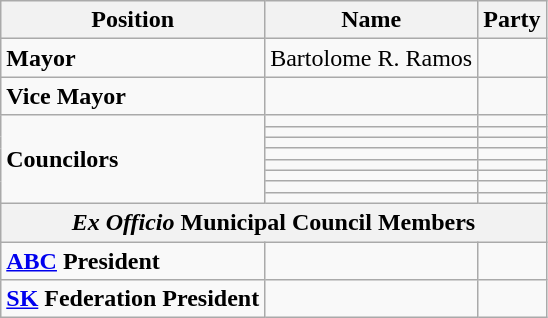<table class="wikitable">
<tr>
<th>Position</th>
<th>Name</th>
<th colspan=2>Party</th>
</tr>
<tr>
<td><strong>Mayor</strong></td>
<td>Bartolome R. Ramos</td>
<td></td>
</tr>
<tr>
<td><strong>Vice Mayor</strong></td>
<td></td>
<td></td>
</tr>
<tr>
<td rowspan=8><strong>Councilors</strong></td>
<td></td>
<td></td>
</tr>
<tr>
<td></td>
<td></td>
</tr>
<tr>
<td></td>
<td></td>
</tr>
<tr>
<td></td>
<td></td>
</tr>
<tr>
<td></td>
<td></td>
</tr>
<tr>
<td></td>
<td></td>
</tr>
<tr>
<td></td>
<td></td>
</tr>
<tr>
<td></td>
<td></td>
</tr>
<tr>
<th colspan=4><em>Ex Officio</em> Municipal Council Members</th>
</tr>
<tr>
<td><strong><a href='#'>ABC</a> President</strong></td>
<td></td>
<td></td>
</tr>
<tr>
<td><strong><a href='#'>SK</a> Federation President</strong></td>
<td></td>
<td></td>
</tr>
</table>
